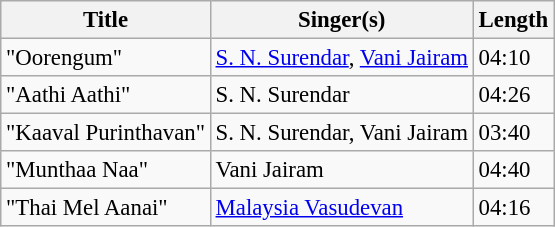<table class="wikitable" style="font-size:95%;">
<tr>
<th>Title</th>
<th>Singer(s)</th>
<th>Length</th>
</tr>
<tr>
<td>"Oorengum"</td>
<td><a href='#'>S. N. Surendar</a>, <a href='#'>Vani Jairam</a></td>
<td>04:10</td>
</tr>
<tr>
<td>"Aathi Aathi"</td>
<td>S. N. Surendar</td>
<td>04:26</td>
</tr>
<tr>
<td>"Kaaval Purinthavan"</td>
<td>S. N. Surendar, Vani Jairam</td>
<td>03:40</td>
</tr>
<tr>
<td>"Munthaa Naa"</td>
<td>Vani Jairam</td>
<td>04:40</td>
</tr>
<tr>
<td>"Thai Mel Aanai"</td>
<td><a href='#'>Malaysia Vasudevan</a></td>
<td>04:16</td>
</tr>
</table>
